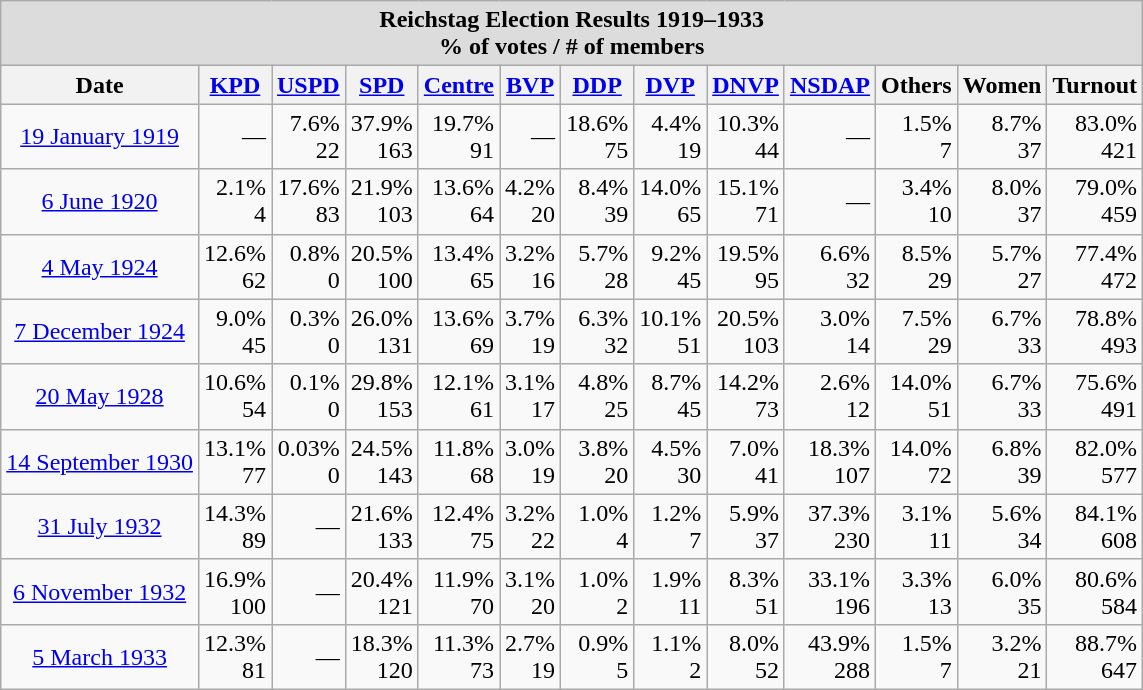<table class="wikitable sortable zebra" style="text-align:center">
<tr>
<th style="background:#DCDCDC;" colspan="13">Reichstag Election Results 1919–1933<br>% of votes  /  # of members</th>
</tr>
<tr>
<th>Date</th>
<th><a href='#'>KPD</a></th>
<th><a href='#'>USPD</a></th>
<th><a href='#'>SPD</a></th>
<th><a href='#'>Centre</a></th>
<th><a href='#'>BVP</a></th>
<th><a href='#'>DDP</a></th>
<th><a href='#'>DVP</a></th>
<th><a href='#'>DNVP</a></th>
<th><a href='#'>NSDAP</a></th>
<th>Others</th>
<th>Women</th>
<th>Turnout</th>
</tr>
<tr>
<td><a href='#'>19 January 1919</a></td>
<td align="right">—</td>
<td align="right">7.6%<br>22</td>
<td align="right">37.9%<br>163</td>
<td align="right">19.7%<br>91</td>
<td align="right">—</td>
<td align="right">18.6%<br>75</td>
<td align="right">4.4%<br>19</td>
<td align="right">10.3%<br>44</td>
<td align="right">—</td>
<td align="right">1.5%<br>7</td>
<td align="right">8.7%<br>37</td>
<td align="right">83.0%<br>421</td>
</tr>
<tr>
<td><a href='#'>6 June 1920</a></td>
<td align="right">2.1%<br>4</td>
<td align="right">17.6%<br>83</td>
<td align="right">21.9%<br>103</td>
<td align="right">13.6%<br>64</td>
<td align="right">4.2%<br>20</td>
<td align="right">8.4%<br>39</td>
<td align="right">14.0%<br>65</td>
<td align="right">15.1%<br>71</td>
<td align="right">—</td>
<td align="right">3.4%<br>10</td>
<td align="right">8.0%<br>37</td>
<td align="right">79.0%<br>459</td>
</tr>
<tr>
<td><a href='#'>4 May 1924</a></td>
<td align="right">12.6%<br>62</td>
<td align="right">0.8%<br>0</td>
<td align="right">20.5%<br>100</td>
<td align="right">13.4%<br>65</td>
<td align="right">3.2%<br>16</td>
<td align="right">5.7%<br>28</td>
<td align="right">9.2%<br>45</td>
<td align="right">19.5%<br>95</td>
<td align="right">6.6%<br>32</td>
<td align="right">8.5%<br>29</td>
<td align="right">5.7%<br>27</td>
<td align="right">77.4%<br>472</td>
</tr>
<tr>
<td><a href='#'>7 December 1924</a></td>
<td align="right">9.0%<br>45</td>
<td align="right">0.3%<br>0</td>
<td align="right">26.0%<br>131</td>
<td align="right">13.6%<br>69</td>
<td align="right">3.7%<br>19</td>
<td align="right">6.3%<br>32</td>
<td align="right">10.1%<br>51</td>
<td align="right">20.5%<br>103</td>
<td align="right">3.0%<br>14</td>
<td align="right">7.5%<br>29</td>
<td align="right">6.7%<br>33</td>
<td align="right">78.8%<br>493</td>
</tr>
<tr>
<td><a href='#'>20 May 1928</a></td>
<td align="right">10.6%<br>54</td>
<td align="right">0.1%<br>0</td>
<td align="right">29.8%<br>153</td>
<td align="right">12.1%<br>61</td>
<td align="right">3.1%<br>17</td>
<td align="right">4.8%<br>25</td>
<td align="right">8.7%<br>45</td>
<td align="right">14.2%<br>73</td>
<td align="right">2.6%<br>12</td>
<td align="right">14.0%<br>51</td>
<td align="right">6.7%<br>33</td>
<td align="right">75.6%<br>491</td>
</tr>
<tr>
<td><a href='#'>14 September 1930</a></td>
<td align="right">13.1%<br>77</td>
<td align="right">0.03%<br>0</td>
<td align="right">24.5%<br>143</td>
<td align="right">11.8%<br>68</td>
<td align="right">3.0%<br>19</td>
<td align="right">3.8%<br>20</td>
<td align="right">4.5%<br>30</td>
<td align="right">7.0%<br>41</td>
<td align="right">18.3%<br>107</td>
<td align="right">14.0%<br>72</td>
<td align="right">6.8%<br>39</td>
<td align="right">82.0%<br>577</td>
</tr>
<tr>
<td><a href='#'>31 July 1932</a></td>
<td align="right">14.3%<br>89</td>
<td align="right">—</td>
<td align="right">21.6%<br>133</td>
<td align="right">12.4%<br>75</td>
<td align="right">3.2%<br>22</td>
<td align="right">1.0%<br>4</td>
<td align="right">1.2%<br>7</td>
<td align="right">5.9%<br>37</td>
<td align="right">37.3%<br>230</td>
<td align="right">3.1%<br>11</td>
<td align="right">5.6%<br>34</td>
<td align="right">84.1%<br>608</td>
</tr>
<tr>
<td><a href='#'>6 November 1932</a></td>
<td align="right">16.9%<br>100</td>
<td align="right">—</td>
<td align="right">20.4%<br>121</td>
<td align="right">11.9%<br>70</td>
<td align="right">3.1%<br>20</td>
<td align="right">1.0%<br>2</td>
<td align="right">1.9%<br>11</td>
<td align="right">8.3%<br>51</td>
<td align="right">33.1%<br>196</td>
<td align="right">3.3%<br>13</td>
<td align="right">6.0%<br>35</td>
<td align="right">80.6%<br>584</td>
</tr>
<tr>
<td><a href='#'>5 March 1933</a></td>
<td align="right">12.3%<br>81</td>
<td align="right">—</td>
<td align="right">18.3%<br>120</td>
<td align="right">11.3%<br>73</td>
<td align="right">2.7%<br>19</td>
<td align="right">0.9%<br>5</td>
<td align="right">1.1%<br>2</td>
<td align="right">8.0%<br>52</td>
<td align="right">43.9%<br>288</td>
<td align="right">1.5%<br>7</td>
<td align="right">3.2%<br>21</td>
<td align="right">88.7%<br>647</td>
</tr>
</table>
